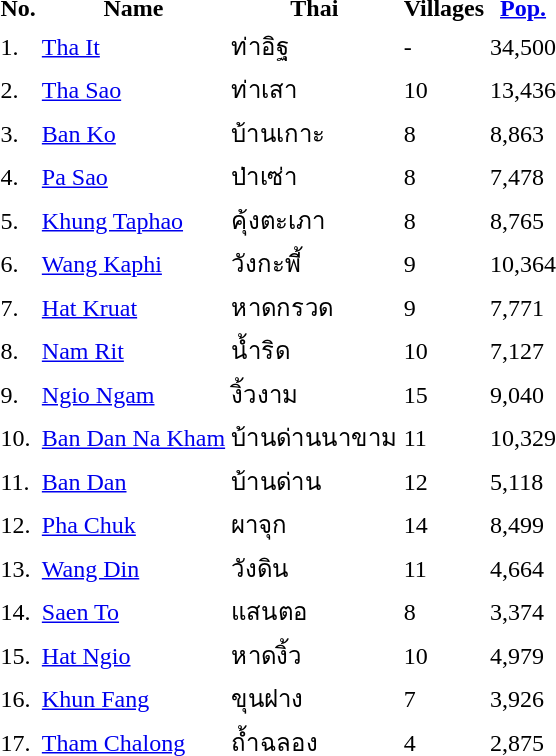<table>
<tr>
<th>No.</th>
<th>Name</th>
<th>Thai</th>
<th>Villages</th>
<th><a href='#'>Pop.</a></th>
</tr>
<tr>
<td>1.</td>
<td><a href='#'>Tha It</a></td>
<td>ท่าอิฐ</td>
<td>-</td>
<td>34,500</td>
</tr>
<tr>
<td>2.</td>
<td><a href='#'>Tha Sao</a></td>
<td>ท่าเสา</td>
<td>10</td>
<td>13,436</td>
</tr>
<tr>
<td>3.</td>
<td><a href='#'>Ban Ko</a></td>
<td>บ้านเกาะ</td>
<td>8</td>
<td>8,863</td>
</tr>
<tr>
<td>4.</td>
<td><a href='#'>Pa Sao</a></td>
<td>ป่าเซ่า</td>
<td>8</td>
<td>7,478</td>
</tr>
<tr>
<td>5.</td>
<td><a href='#'>Khung Taphao</a></td>
<td>คุ้งตะเภา</td>
<td>8</td>
<td>8,765</td>
</tr>
<tr>
<td>6.</td>
<td><a href='#'>Wang Kaphi</a></td>
<td>วังกะพี้</td>
<td>9</td>
<td>10,364</td>
</tr>
<tr>
<td>7.</td>
<td><a href='#'>Hat Kruat</a></td>
<td>หาดกรวด</td>
<td>9</td>
<td>7,771</td>
</tr>
<tr>
<td>8.</td>
<td><a href='#'>Nam Rit</a></td>
<td>น้ำริด</td>
<td>10</td>
<td>7,127</td>
</tr>
<tr>
<td>9.</td>
<td><a href='#'>Ngio Ngam</a></td>
<td>งิ้วงาม</td>
<td>15</td>
<td>9,040</td>
</tr>
<tr>
<td>10.</td>
<td><a href='#'>Ban Dan Na Kham</a></td>
<td>บ้านด่านนาขาม</td>
<td>11</td>
<td>10,329</td>
</tr>
<tr>
<td>11.</td>
<td><a href='#'>Ban Dan</a></td>
<td>บ้านด่าน</td>
<td>12</td>
<td>5,118</td>
</tr>
<tr>
<td>12.</td>
<td><a href='#'>Pha Chuk</a></td>
<td>ผาจุก</td>
<td>14</td>
<td>8,499</td>
</tr>
<tr>
<td>13.</td>
<td><a href='#'>Wang Din</a></td>
<td>วังดิน</td>
<td>11</td>
<td>4,664</td>
</tr>
<tr>
<td>14.</td>
<td><a href='#'>Saen To</a></td>
<td>แสนตอ</td>
<td>8</td>
<td>3,374</td>
</tr>
<tr>
<td>15.</td>
<td><a href='#'>Hat Ngio</a></td>
<td>หาดงิ้ว</td>
<td>10</td>
<td>4,979</td>
</tr>
<tr>
<td>16.</td>
<td><a href='#'>Khun Fang</a></td>
<td>ขุนฝาง</td>
<td>7</td>
<td>3,926</td>
</tr>
<tr>
<td>17.</td>
<td><a href='#'>Tham Chalong</a></td>
<td>ถ้ำฉลอง</td>
<td>4</td>
<td>2,875</td>
</tr>
</table>
